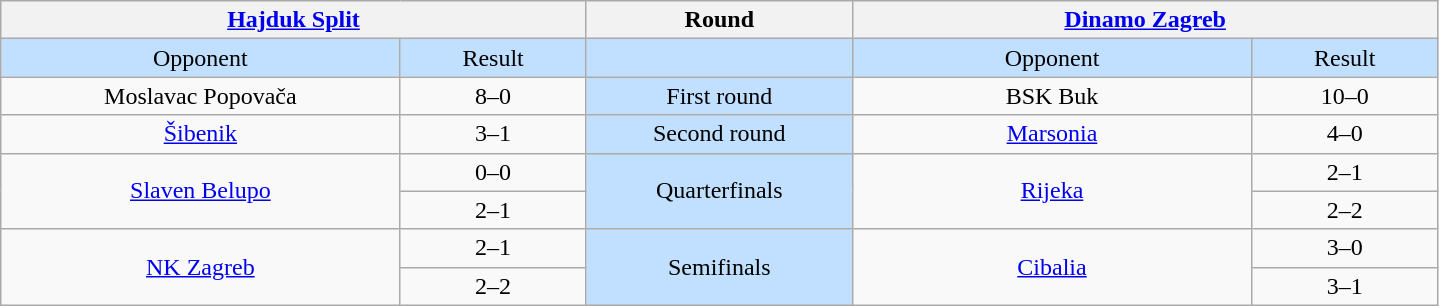<table class="wikitable" style="text-align: center;">
<tr>
<th colspan=2><a href='#'>Hajduk Split</a></th>
<th>Round</th>
<th colspan=2><a href='#'>Dinamo Zagreb</a></th>
</tr>
<tr bgcolor=#c1e0ff>
<td width=15%>Opponent</td>
<td width=7%>Result</td>
<td width=10%></td>
<td width=15%>Opponent</td>
<td width=7%>Result</td>
</tr>
<tr>
<td rowspan=1 align=center>Moslavac Popovača</td>
<td>8–0</td>
<td rowspan=1 bgcolor=#c1e0ff>First round</td>
<td rowspan=1 align=center>BSK Buk</td>
<td>10–0</td>
</tr>
<tr>
<td rowspan=1 align=center><a href='#'>Šibenik</a></td>
<td>3–1</td>
<td rowspan=1 bgcolor=#c1e0ff>Second round</td>
<td rowspan=1 align=center><a href='#'>Marsonia</a></td>
<td>4–0</td>
</tr>
<tr>
<td rowspan=2 align=center><a href='#'>Slaven Belupo</a></td>
<td>0–0</td>
<td rowspan=2 bgcolor=#c1e0ff>Quarterfinals</td>
<td rowspan=2 align=center><a href='#'>Rijeka</a></td>
<td>2–1</td>
</tr>
<tr>
<td>2–1</td>
<td>2–2</td>
</tr>
<tr>
<td rowspan=2 align=center><a href='#'>NK Zagreb</a></td>
<td>2–1</td>
<td rowspan=2 bgcolor=#c1e0ff>Semifinals</td>
<td rowspan=2 align=center><a href='#'>Cibalia</a></td>
<td>3–0</td>
</tr>
<tr>
<td>2–2</td>
<td>3–1</td>
</tr>
</table>
